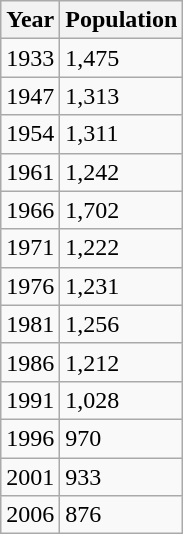<table class="wikitable">
<tr>
<th>Year</th>
<th>Population</th>
</tr>
<tr>
<td>1933</td>
<td>1,475</td>
</tr>
<tr>
<td>1947</td>
<td>1,313</td>
</tr>
<tr>
<td>1954</td>
<td>1,311</td>
</tr>
<tr>
<td>1961</td>
<td>1,242</td>
</tr>
<tr>
<td>1966</td>
<td>1,702</td>
</tr>
<tr>
<td>1971</td>
<td>1,222</td>
</tr>
<tr>
<td>1976</td>
<td>1,231</td>
</tr>
<tr>
<td>1981</td>
<td>1,256</td>
</tr>
<tr>
<td>1986</td>
<td>1,212</td>
</tr>
<tr>
<td>1991</td>
<td>1,028</td>
</tr>
<tr>
<td>1996</td>
<td>970</td>
</tr>
<tr>
<td>2001</td>
<td>933</td>
</tr>
<tr>
<td>2006</td>
<td>876</td>
</tr>
</table>
